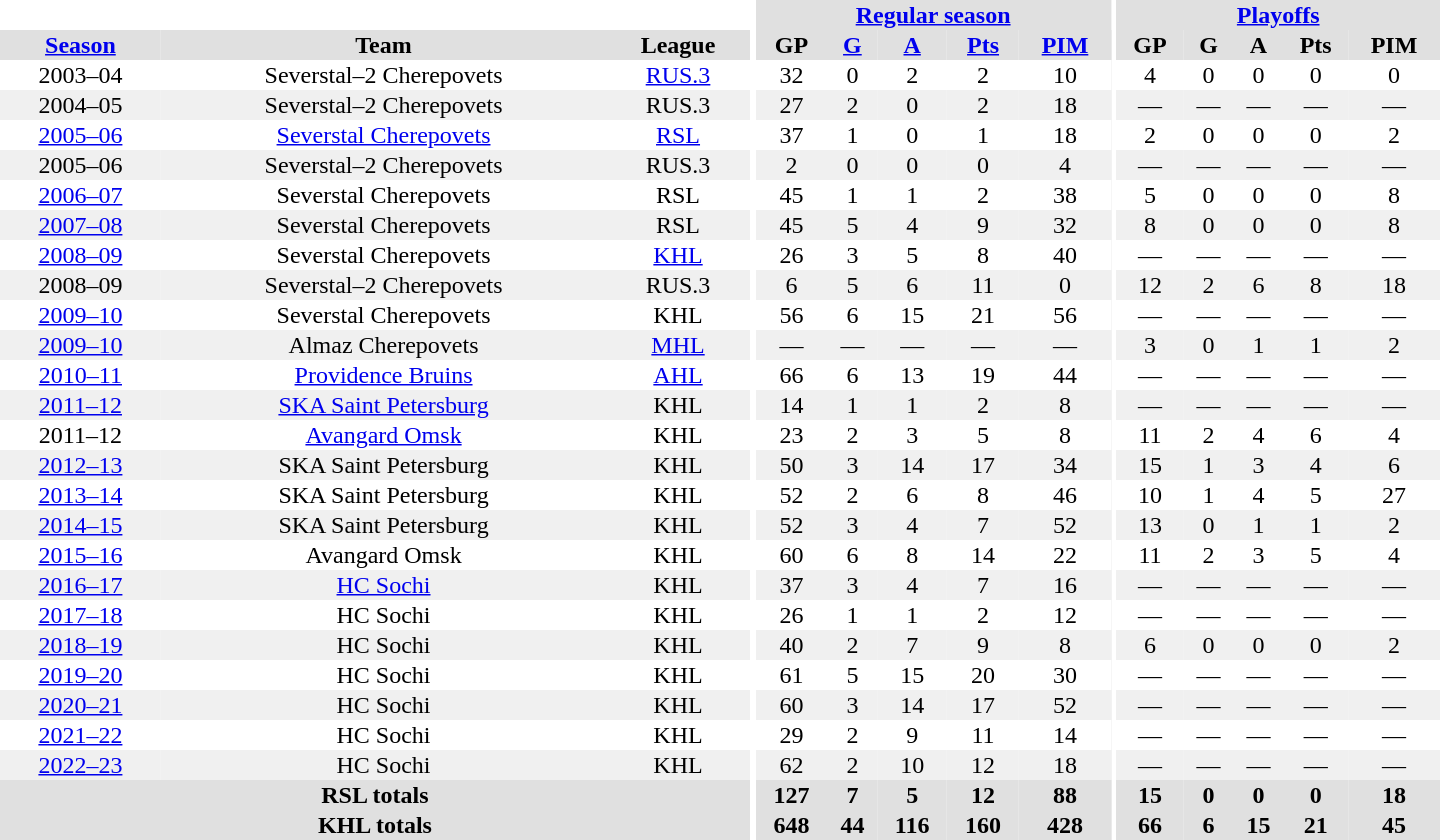<table border="0" cellpadding="1" cellspacing="0" style="text-align:center; width:60em">
<tr bgcolor="#e0e0e0">
<th colspan="3" bgcolor="#ffffff"></th>
<th rowspan="99" bgcolor="#ffffff"></th>
<th colspan="5"><a href='#'>Regular season</a></th>
<th rowspan="99" bgcolor="#ffffff"></th>
<th colspan="5"><a href='#'>Playoffs</a></th>
</tr>
<tr bgcolor="#e0e0e0">
<th><a href='#'>Season</a></th>
<th>Team</th>
<th>League</th>
<th>GP</th>
<th><a href='#'>G</a></th>
<th><a href='#'>A</a></th>
<th><a href='#'>Pts</a></th>
<th><a href='#'>PIM</a></th>
<th>GP</th>
<th>G</th>
<th>A</th>
<th>Pts</th>
<th>PIM</th>
</tr>
<tr>
<td>2003–04</td>
<td>Severstal–2 Cherepovets</td>
<td><a href='#'>RUS.3</a></td>
<td>32</td>
<td>0</td>
<td>2</td>
<td>2</td>
<td>10</td>
<td>4</td>
<td>0</td>
<td>0</td>
<td>0</td>
<td>0</td>
</tr>
<tr bgcolor="#f0f0f0">
<td>2004–05</td>
<td>Severstal–2 Cherepovets</td>
<td>RUS.3</td>
<td>27</td>
<td>2</td>
<td>0</td>
<td>2</td>
<td>18</td>
<td>—</td>
<td>—</td>
<td>—</td>
<td>—</td>
<td>—</td>
</tr>
<tr>
<td><a href='#'>2005–06</a></td>
<td><a href='#'>Severstal Cherepovets</a></td>
<td><a href='#'>RSL</a></td>
<td>37</td>
<td>1</td>
<td>0</td>
<td>1</td>
<td>18</td>
<td>2</td>
<td>0</td>
<td>0</td>
<td>0</td>
<td>2</td>
</tr>
<tr bgcolor="#f0f0f0">
<td>2005–06</td>
<td>Severstal–2 Cherepovets</td>
<td>RUS.3</td>
<td>2</td>
<td>0</td>
<td>0</td>
<td>0</td>
<td>4</td>
<td>—</td>
<td>—</td>
<td>—</td>
<td>—</td>
<td>—</td>
</tr>
<tr>
<td><a href='#'>2006–07</a></td>
<td>Severstal Cherepovets</td>
<td>RSL</td>
<td>45</td>
<td>1</td>
<td>1</td>
<td>2</td>
<td>38</td>
<td>5</td>
<td>0</td>
<td>0</td>
<td>0</td>
<td>8</td>
</tr>
<tr bgcolor="#f0f0f0">
<td><a href='#'>2007–08</a></td>
<td>Severstal Cherepovets</td>
<td>RSL</td>
<td>45</td>
<td>5</td>
<td>4</td>
<td>9</td>
<td>32</td>
<td>8</td>
<td>0</td>
<td>0</td>
<td>0</td>
<td>8</td>
</tr>
<tr>
<td><a href='#'>2008–09</a></td>
<td>Severstal Cherepovets</td>
<td><a href='#'>KHL</a></td>
<td>26</td>
<td>3</td>
<td>5</td>
<td>8</td>
<td>40</td>
<td>—</td>
<td>—</td>
<td>—</td>
<td>—</td>
<td>—</td>
</tr>
<tr bgcolor="#f0f0f0">
<td>2008–09</td>
<td>Severstal–2 Cherepovets</td>
<td>RUS.3</td>
<td>6</td>
<td>5</td>
<td>6</td>
<td>11</td>
<td>0</td>
<td>12</td>
<td>2</td>
<td>6</td>
<td>8</td>
<td>18</td>
</tr>
<tr>
<td><a href='#'>2009–10</a></td>
<td>Severstal Cherepovets</td>
<td>KHL</td>
<td>56</td>
<td>6</td>
<td>15</td>
<td>21</td>
<td>56</td>
<td>—</td>
<td>—</td>
<td>—</td>
<td>—</td>
<td>—</td>
</tr>
<tr bgcolor="#f0f0f0">
<td><a href='#'>2009–10</a></td>
<td>Almaz Cherepovets</td>
<td><a href='#'>MHL</a></td>
<td>—</td>
<td>—</td>
<td>—</td>
<td>—</td>
<td>—</td>
<td>3</td>
<td>0</td>
<td>1</td>
<td>1</td>
<td>2</td>
</tr>
<tr>
<td><a href='#'>2010–11</a></td>
<td><a href='#'>Providence Bruins</a></td>
<td><a href='#'>AHL</a></td>
<td>66</td>
<td>6</td>
<td>13</td>
<td>19</td>
<td>44</td>
<td>—</td>
<td>—</td>
<td>—</td>
<td>—</td>
<td>—</td>
</tr>
<tr bgcolor="#f0f0f0">
<td><a href='#'>2011–12</a></td>
<td><a href='#'>SKA Saint Petersburg</a></td>
<td>KHL</td>
<td>14</td>
<td>1</td>
<td>1</td>
<td>2</td>
<td>8</td>
<td>—</td>
<td>—</td>
<td>—</td>
<td>—</td>
<td>—</td>
</tr>
<tr>
<td>2011–12</td>
<td><a href='#'>Avangard Omsk</a></td>
<td>KHL</td>
<td>23</td>
<td>2</td>
<td>3</td>
<td>5</td>
<td>8</td>
<td>11</td>
<td>2</td>
<td>4</td>
<td>6</td>
<td>4</td>
</tr>
<tr bgcolor="#f0f0f0">
<td><a href='#'>2012–13</a></td>
<td>SKA Saint Petersburg</td>
<td>KHL</td>
<td>50</td>
<td>3</td>
<td>14</td>
<td>17</td>
<td>34</td>
<td>15</td>
<td>1</td>
<td>3</td>
<td>4</td>
<td>6</td>
</tr>
<tr>
<td><a href='#'>2013–14</a></td>
<td>SKA Saint Petersburg</td>
<td>KHL</td>
<td>52</td>
<td>2</td>
<td>6</td>
<td>8</td>
<td>46</td>
<td>10</td>
<td>1</td>
<td>4</td>
<td>5</td>
<td>27</td>
</tr>
<tr bgcolor="#f0f0f0">
<td><a href='#'>2014–15</a></td>
<td>SKA Saint Petersburg</td>
<td>KHL</td>
<td>52</td>
<td>3</td>
<td>4</td>
<td>7</td>
<td>52</td>
<td>13</td>
<td>0</td>
<td>1</td>
<td>1</td>
<td>2</td>
</tr>
<tr>
<td><a href='#'>2015–16</a></td>
<td>Avangard Omsk</td>
<td>KHL</td>
<td>60</td>
<td>6</td>
<td>8</td>
<td>14</td>
<td>22</td>
<td>11</td>
<td>2</td>
<td>3</td>
<td>5</td>
<td>4</td>
</tr>
<tr bgcolor="#f0f0f0">
<td><a href='#'>2016–17</a></td>
<td><a href='#'>HC Sochi</a></td>
<td>KHL</td>
<td>37</td>
<td>3</td>
<td>4</td>
<td>7</td>
<td>16</td>
<td>—</td>
<td>—</td>
<td>—</td>
<td>—</td>
<td>—</td>
</tr>
<tr>
<td><a href='#'>2017–18</a></td>
<td>HC Sochi</td>
<td>KHL</td>
<td>26</td>
<td>1</td>
<td>1</td>
<td>2</td>
<td>12</td>
<td>—</td>
<td>—</td>
<td>—</td>
<td>—</td>
<td>—</td>
</tr>
<tr bgcolor="#f0f0f0">
<td><a href='#'>2018–19</a></td>
<td>HC Sochi</td>
<td>KHL</td>
<td>40</td>
<td>2</td>
<td>7</td>
<td>9</td>
<td>8</td>
<td>6</td>
<td>0</td>
<td>0</td>
<td>0</td>
<td>2</td>
</tr>
<tr>
<td><a href='#'>2019–20</a></td>
<td>HC Sochi</td>
<td>KHL</td>
<td>61</td>
<td>5</td>
<td>15</td>
<td>20</td>
<td>30</td>
<td>—</td>
<td>—</td>
<td>—</td>
<td>—</td>
<td>—</td>
</tr>
<tr bgcolor="#f0f0f0">
<td><a href='#'>2020–21</a></td>
<td>HC Sochi</td>
<td>KHL</td>
<td>60</td>
<td>3</td>
<td>14</td>
<td>17</td>
<td>52</td>
<td>—</td>
<td>—</td>
<td>—</td>
<td>—</td>
<td>—</td>
</tr>
<tr>
<td><a href='#'>2021–22</a></td>
<td>HC Sochi</td>
<td>KHL</td>
<td>29</td>
<td>2</td>
<td>9</td>
<td>11</td>
<td>14</td>
<td>—</td>
<td>—</td>
<td>—</td>
<td>—</td>
<td>—</td>
</tr>
<tr bgcolor="#f0f0f0">
<td><a href='#'>2022–23</a></td>
<td>HC Sochi</td>
<td>KHL</td>
<td>62</td>
<td>2</td>
<td>10</td>
<td>12</td>
<td>18</td>
<td>—</td>
<td>—</td>
<td>—</td>
<td>—</td>
<td>—</td>
</tr>
<tr bgcolor="#e0e0e0">
<th colspan="3">RSL totals</th>
<th>127</th>
<th>7</th>
<th>5</th>
<th>12</th>
<th>88</th>
<th>15</th>
<th>0</th>
<th>0</th>
<th>0</th>
<th>18</th>
</tr>
<tr bgcolor="#e0e0e0">
<th colspan="3">KHL totals</th>
<th>648</th>
<th>44</th>
<th>116</th>
<th>160</th>
<th>428</th>
<th>66</th>
<th>6</th>
<th>15</th>
<th>21</th>
<th>45</th>
</tr>
</table>
